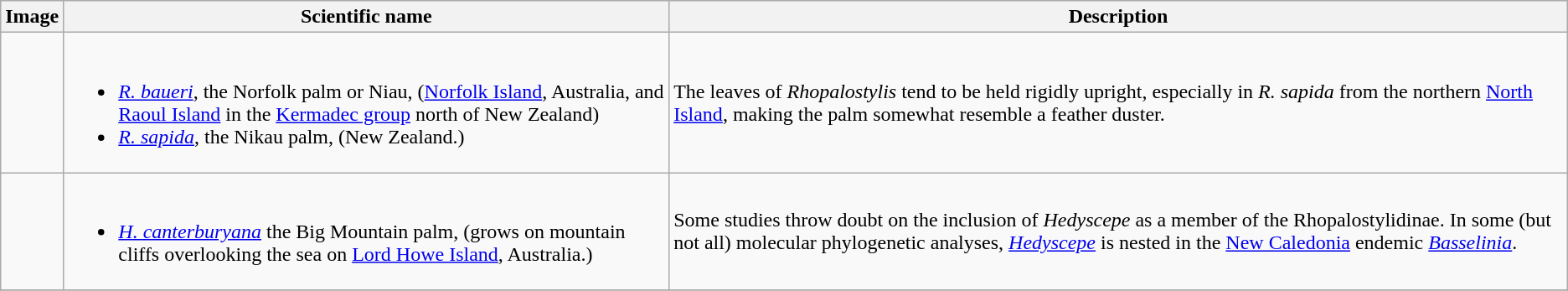<table class="wikitable">
<tr>
<th>Image</th>
<th>Scientific name</th>
<th>Description</th>
</tr>
<tr>
<td></td>
<td><br><ul><li><em><a href='#'>R. baueri</a></em>, the Norfolk palm or Niau,  (<a href='#'>Norfolk Island</a>, Australia, and <a href='#'>Raoul Island</a> in the <a href='#'>Kermadec group</a> north of New Zealand)</li><li><em><a href='#'>R. sapida</a></em>, the Nikau palm, (New Zealand.)</li></ul></td>
<td>The leaves of <em>Rhopalostylis</em> tend to be held rigidly upright, especially in <em>R. sapida</em> from the northern <a href='#'>North Island</a>, making the palm somewhat resemble a feather duster.</td>
</tr>
<tr>
<td></td>
<td><br><ul><li><em><a href='#'>H. canterburyana</a></em> the Big Mountain palm, (grows on mountain cliffs overlooking the sea on <a href='#'>Lord Howe Island</a>, Australia.)</li></ul></td>
<td>Some studies throw doubt on the inclusion of <em>Hedyscepe</em> as a member of the Rhopalostylidinae. In some (but not all) molecular phylogenetic analyses, <em><a href='#'>Hedyscepe</a></em> is nested in the <a href='#'>New Caledonia</a> endemic <em><a href='#'>Basselinia</a></em>.</td>
</tr>
<tr>
</tr>
</table>
